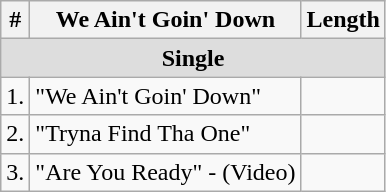<table class="wikitable">
<tr>
<th>#</th>
<th>We Ain't Goin' Down</th>
<th>Length</th>
</tr>
<tr>
<td align=center bgcolor=#DDDDDD colspan=3><strong>Single</strong></td>
</tr>
<tr>
<td>1.</td>
<td>"We Ain't Goin' Down"</td>
<td></td>
</tr>
<tr>
<td>2.</td>
<td>"Tryna Find Tha One"</td>
<td></td>
</tr>
<tr>
<td>3.</td>
<td>"Are You Ready" - (Video)</td>
<td></td>
</tr>
</table>
